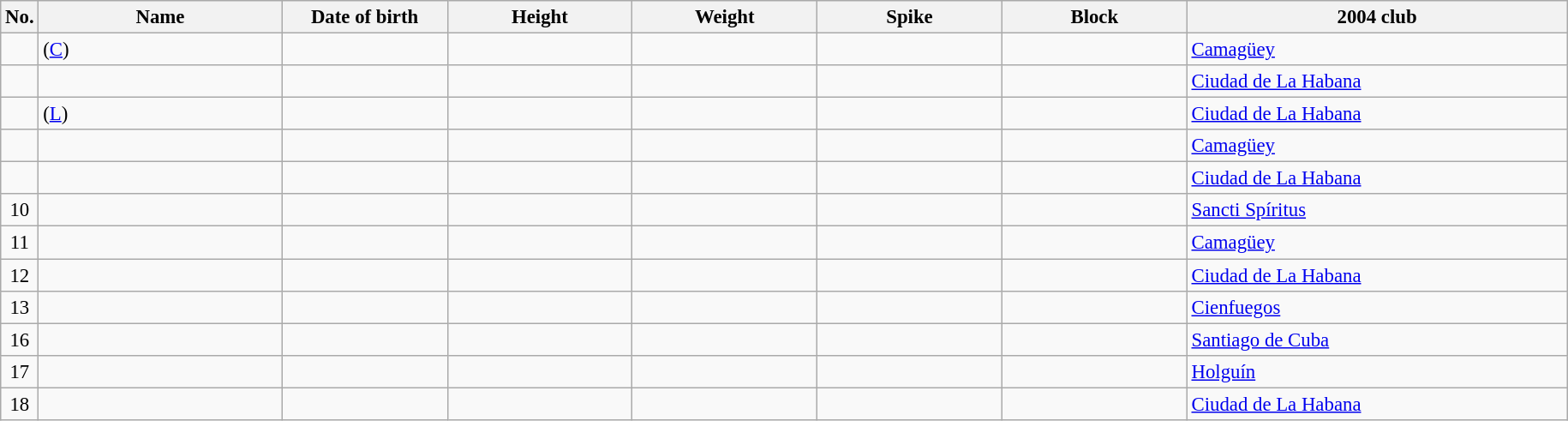<table class="wikitable sortable" style="font-size:95%; text-align:center;">
<tr>
<th>No.</th>
<th style="width:12em">Name</th>
<th style="width:8em">Date of birth</th>
<th style="width:9em">Height</th>
<th style="width:9em">Weight</th>
<th style="width:9em">Spike</th>
<th style="width:9em">Block</th>
<th style="width:19em">2004 club</th>
</tr>
<tr>
<td></td>
<td style="text-align:left;"> (<a href='#'>C</a>)</td>
<td style="text-align:right;"></td>
<td></td>
<td></td>
<td></td>
<td></td>
<td style="text-align:left;"> <a href='#'>Camagüey</a></td>
</tr>
<tr>
<td></td>
<td style="text-align:left;"></td>
<td style="text-align:right;"></td>
<td></td>
<td></td>
<td></td>
<td></td>
<td style="text-align:left;"> <a href='#'>Ciudad de La Habana</a></td>
</tr>
<tr>
<td></td>
<td style="text-align:left;"> (<a href='#'>L</a>)</td>
<td style="text-align:right;"></td>
<td></td>
<td></td>
<td></td>
<td></td>
<td style="text-align:left;"> <a href='#'>Ciudad de La Habana</a></td>
</tr>
<tr>
<td></td>
<td style="text-align:left;"></td>
<td style="text-align:right;"></td>
<td></td>
<td></td>
<td></td>
<td></td>
<td style="text-align:left;"> <a href='#'>Camagüey</a></td>
</tr>
<tr>
<td></td>
<td style="text-align:left;"></td>
<td style="text-align:right;"></td>
<td></td>
<td></td>
<td></td>
<td></td>
<td style="text-align:left;"> <a href='#'>Ciudad de La Habana</a></td>
</tr>
<tr>
<td>10</td>
<td style="text-align:left;"></td>
<td style="text-align:right;"></td>
<td></td>
<td></td>
<td></td>
<td></td>
<td style="text-align:left;"> <a href='#'>Sancti Spíritus</a></td>
</tr>
<tr>
<td>11</td>
<td style="text-align:left;"></td>
<td style="text-align:right;"></td>
<td></td>
<td></td>
<td></td>
<td></td>
<td style="text-align:left;"> <a href='#'>Camagüey</a></td>
</tr>
<tr>
<td>12</td>
<td style="text-align:left;"></td>
<td style="text-align:right;"></td>
<td></td>
<td></td>
<td></td>
<td></td>
<td style="text-align:left;"> <a href='#'>Ciudad de La Habana</a></td>
</tr>
<tr>
<td>13</td>
<td style="text-align:left;"></td>
<td style="text-align:right;"></td>
<td></td>
<td></td>
<td></td>
<td></td>
<td style="text-align:left;"> <a href='#'>Cienfuegos</a></td>
</tr>
<tr>
<td>16</td>
<td style="text-align:left;"></td>
<td style="text-align:right;"></td>
<td></td>
<td></td>
<td></td>
<td></td>
<td style="text-align:left;"> <a href='#'>Santiago de Cuba</a></td>
</tr>
<tr>
<td>17</td>
<td style="text-align:left;"></td>
<td style="text-align:right;"></td>
<td></td>
<td></td>
<td></td>
<td></td>
<td style="text-align:left;"> <a href='#'>Holguín</a></td>
</tr>
<tr>
<td>18</td>
<td style="text-align:left;"></td>
<td style="text-align:right;"></td>
<td></td>
<td></td>
<td></td>
<td></td>
<td style="text-align:left;"> <a href='#'>Ciudad de La Habana</a></td>
</tr>
</table>
